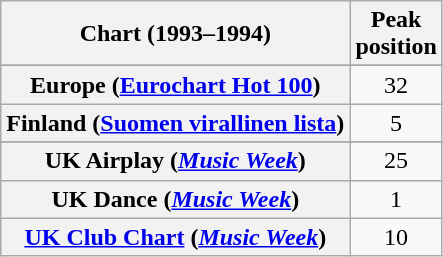<table class="wikitable sortable plainrowheaders" style="text-align:center">
<tr>
<th>Chart (1993–1994)</th>
<th>Peak<br>position</th>
</tr>
<tr>
</tr>
<tr>
<th scope="row">Europe (<a href='#'>Eurochart Hot 100</a>)</th>
<td>32</td>
</tr>
<tr>
<th scope="row">Finland (<a href='#'>Suomen virallinen lista</a>)</th>
<td>5</td>
</tr>
<tr>
</tr>
<tr>
</tr>
<tr>
<th scope="row">UK Airplay (<em><a href='#'>Music Week</a></em>)</th>
<td>25</td>
</tr>
<tr>
<th scope="row">UK Dance (<em><a href='#'>Music Week</a></em>)</th>
<td>1</td>
</tr>
<tr>
<th scope="row"><a href='#'>UK Club Chart</a> (<em><a href='#'>Music Week</a></em>)</th>
<td>10</td>
</tr>
</table>
